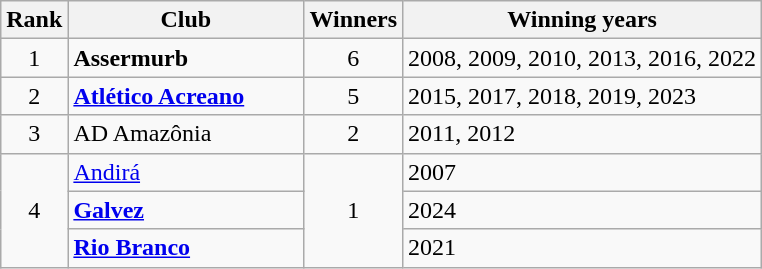<table class="wikitable sortable">
<tr>
<th>Rank</th>
<th style="width:150px">Club</th>
<th>Winners</th>
<th>Winning years</th>
</tr>
<tr>
<td align=center>1</td>
<td><strong>Assermurb</strong></td>
<td align=center>6</td>
<td>2008, 2009, 2010, 2013, 2016, 2022</td>
</tr>
<tr>
<td align=center>2</td>
<td><strong><a href='#'>Atlético Acreano</a></strong></td>
<td align=center>5</td>
<td>2015, 2017, 2018, 2019, 2023</td>
</tr>
<tr>
<td align=center>3</td>
<td>AD Amazônia</td>
<td align=center>2</td>
<td>2011, 2012</td>
</tr>
<tr>
<td rowspan=3 align=center>4</td>
<td><a href='#'>Andirá</a></td>
<td rowspan=3 align=center>1</td>
<td>2007</td>
</tr>
<tr>
<td><strong><a href='#'>Galvez</a></strong></td>
<td>2024</td>
</tr>
<tr>
<td><strong><a href='#'>Rio Branco</a></strong></td>
<td>2021</td>
</tr>
</table>
